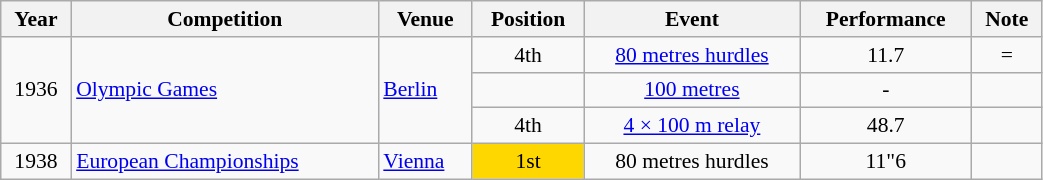<table class="wikitable" width=55% style="font-size:90%; text-align:center;">
<tr>
<th>Year</th>
<th>Competition</th>
<th>Venue</th>
<th>Position</th>
<th>Event</th>
<th>Performance</th>
<th>Note</th>
</tr>
<tr>
<td rowspan=3>1936</td>
<td rowspan=3 align=left><a href='#'>Olympic Games</a></td>
<td rowspan=3 align=left> <a href='#'>Berlin</a></td>
<td>4th</td>
<td><a href='#'>80 metres hurdles</a></td>
<td>11.7</td>
<td> =</td>
</tr>
<tr>
<td></td>
<td><a href='#'>100 metres</a></td>
<td>-</td>
<td></td>
</tr>
<tr>
<td>4th</td>
<td><a href='#'>4 × 100 m relay</a></td>
<td>48.7</td>
<td></td>
</tr>
<tr>
<td>1938</td>
<td align=left><a href='#'>European Championships</a></td>
<td align=left> <a href='#'>Vienna</a></td>
<td bgcolor=gold>1st</td>
<td>80 metres hurdles</td>
<td>11"6</td>
<td></td>
</tr>
</table>
